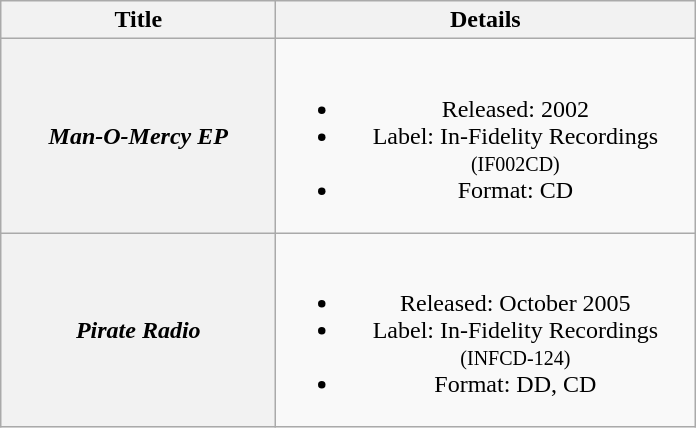<table class="wikitable plainrowheaders" style="text-align:center;" border="1">
<tr>
<th scope="col" style="width:11em;">Title</th>
<th scope="col" style="width:17em;">Details</th>
</tr>
<tr>
<th scope="row"><em>Man-O-Mercy EP</em></th>
<td><br><ul><li>Released: 2002</li><li>Label: In-Fidelity Recordings <small>(IF002CD)</small></li><li>Format: CD</li></ul></td>
</tr>
<tr>
<th scope="row"><em>Pirate Radio</em> <br> </th>
<td><br><ul><li>Released: October 2005</li><li>Label: In-Fidelity Recordings <small>(INFCD-124)</small></li><li>Format: DD, CD</li></ul></td>
</tr>
</table>
